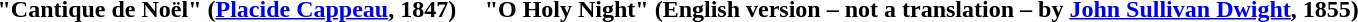<table>
<tr>
<th>"Cantique de Noël" (<a href='#'>Placide Cappeau</a>, 1847)</th>
<th style="padding-left: 1em;">"O Holy Night" (English version – not a translation – by <a href='#'>John Sullivan Dwight</a>, 1855)</th>
</tr>
<tr valign="top">
<td></td>
<td style="padding-left: 1em;"></td>
</tr>
</table>
